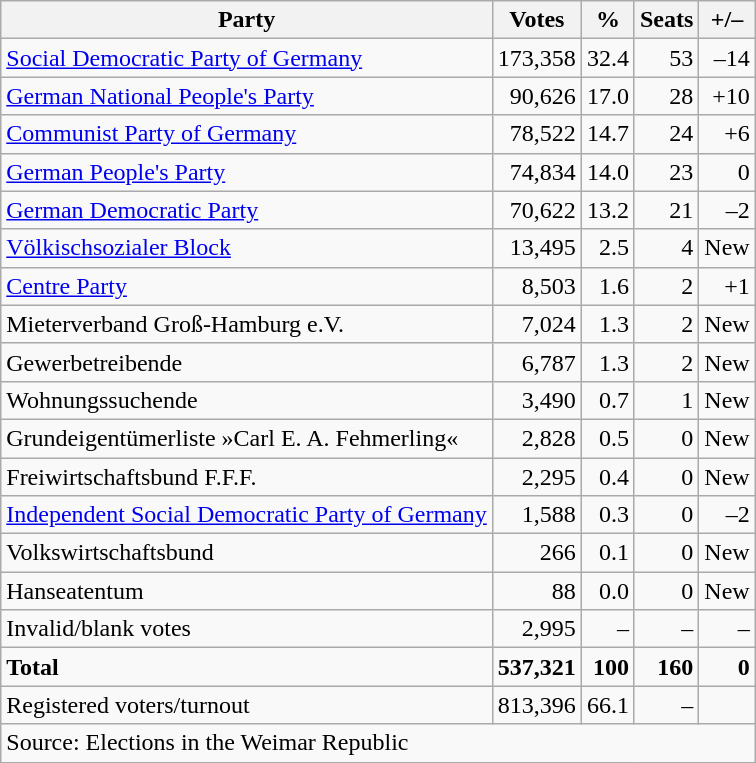<table class="wikitable" style="text-align:right">
<tr>
<th>Party</th>
<th>Votes</th>
<th>%</th>
<th>Seats</th>
<th>+/–</th>
</tr>
<tr>
<td align="left"><a href='#'>Social Democratic Party of Germany</a></td>
<td>173,358</td>
<td>32.4</td>
<td>53</td>
<td>–14</td>
</tr>
<tr>
<td align="left"><a href='#'>German National People's Party</a></td>
<td>90,626</td>
<td>17.0</td>
<td>28</td>
<td>+10</td>
</tr>
<tr>
<td align="left"><a href='#'>Communist Party of Germany</a></td>
<td>78,522</td>
<td>14.7</td>
<td>24</td>
<td>+6</td>
</tr>
<tr>
<td align="left"><a href='#'>German People's Party</a></td>
<td>74,834</td>
<td>14.0</td>
<td>23</td>
<td>0</td>
</tr>
<tr>
<td align="left"><a href='#'>German Democratic Party</a></td>
<td>70,622</td>
<td>13.2</td>
<td>21</td>
<td>–2</td>
</tr>
<tr>
<td align="left"><a href='#'>Völkischsozialer Block</a></td>
<td>13,495</td>
<td>2.5</td>
<td>4</td>
<td>New</td>
</tr>
<tr>
<td align="left"><a href='#'>Centre Party</a></td>
<td>8,503</td>
<td>1.6</td>
<td>2</td>
<td>+1</td>
</tr>
<tr>
<td align="left">Mieterverband Groß-Hamburg e.V.</td>
<td>7,024</td>
<td>1.3</td>
<td>2</td>
<td>New</td>
</tr>
<tr>
<td align="left">Gewerbetreibende</td>
<td>6,787</td>
<td>1.3</td>
<td>2</td>
<td>New</td>
</tr>
<tr>
<td align="left">Wohnungssuchende</td>
<td>3,490</td>
<td>0.7</td>
<td>1</td>
<td>New</td>
</tr>
<tr>
<td align="left">Grundeigentümerliste »Carl E. A. Fehmerling«</td>
<td>2,828</td>
<td>0.5</td>
<td>0</td>
<td>New</td>
</tr>
<tr>
<td align="left">Freiwirtschaftsbund F.F.F.</td>
<td>2,295</td>
<td>0.4</td>
<td>0</td>
<td>New</td>
</tr>
<tr>
<td align="left"><a href='#'>Independent Social Democratic Party of Germany</a></td>
<td>1,588</td>
<td>0.3</td>
<td>0</td>
<td>–2</td>
</tr>
<tr>
<td align="left">Volkswirtschaftsbund</td>
<td>266</td>
<td>0.1</td>
<td>0</td>
<td>New</td>
</tr>
<tr>
<td align="left">Hanseatentum</td>
<td>88</td>
<td>0.0</td>
<td>0</td>
<td>New</td>
</tr>
<tr>
<td align="left">Invalid/blank votes</td>
<td>2,995</td>
<td>–</td>
<td>–</td>
<td>–</td>
</tr>
<tr>
<td align="left"><strong>Total</strong></td>
<td><strong>537,321</strong></td>
<td><strong>100</strong></td>
<td><strong>160</strong></td>
<td><strong>0</strong></td>
</tr>
<tr>
<td align="left">Registered voters/turnout</td>
<td>813,396</td>
<td>66.1</td>
<td>–</td>
<td></td>
</tr>
<tr>
<td colspan="5" align="left">Source: Elections in the Weimar Republic</td>
</tr>
</table>
